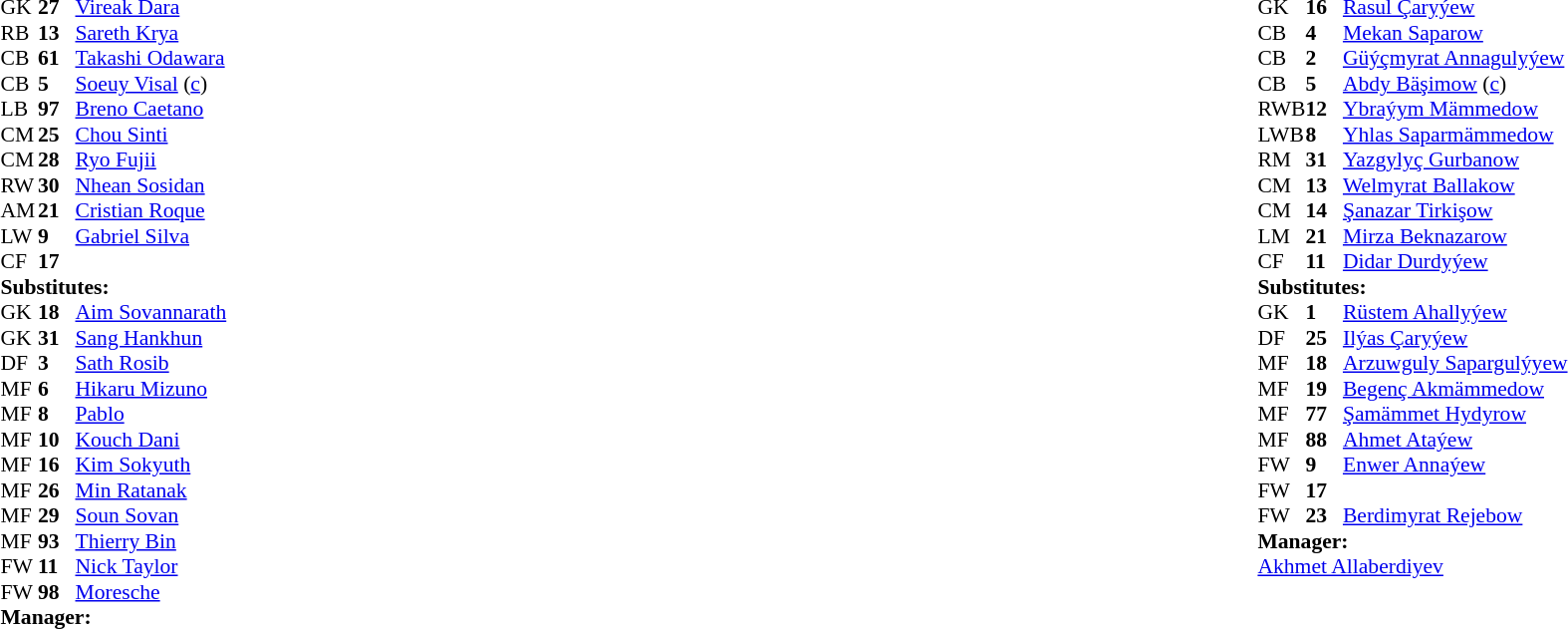<table width="100%">
<tr>
<td valign="top" width="40%"><br><table style="font-size:90%" cellspacing="0" cellpadding="0">
<tr>
<th width=25></th>
<th width=25></th>
</tr>
<tr>
<td>GK</td>
<td><strong>27</strong></td>
<td> <a href='#'>Vireak Dara</a></td>
</tr>
<tr>
<td>RB</td>
<td><strong>13</strong></td>
<td> <a href='#'>Sareth Krya</a></td>
</tr>
<tr>
<td>CB</td>
<td><strong>61</strong></td>
<td> <a href='#'>Takashi Odawara</a></td>
<td></td>
<td></td>
</tr>
<tr>
<td>CB</td>
<td><strong>5</strong></td>
<td> <a href='#'>Soeuy Visal</a> (<a href='#'>c</a>)</td>
</tr>
<tr>
<td>LB</td>
<td><strong>97</strong></td>
<td> <a href='#'>Breno Caetano</a></td>
</tr>
<tr>
<td>CM</td>
<td><strong>25</strong></td>
<td> <a href='#'>Chou Sinti</a></td>
<td></td>
<td></td>
</tr>
<tr>
<td>CM</td>
<td><strong>28</strong></td>
<td> <a href='#'>Ryo Fujii</a></td>
</tr>
<tr>
<td>RW</td>
<td><strong>30</strong></td>
<td> <a href='#'>Nhean Sosidan</a></td>
<td></td>
<td></td>
</tr>
<tr>
<td>AM</td>
<td><strong>21</strong></td>
<td> <a href='#'>Cristian Roque</a></td>
<td></td>
<td></td>
</tr>
<tr>
<td>LW</td>
<td><strong>9</strong></td>
<td> <a href='#'>Gabriel Silva</a></td>
<td></td>
<td></td>
</tr>
<tr>
<td>CF</td>
<td><strong>17</strong></td>
<td></td>
<td></td>
<td></td>
</tr>
<tr>
<td colspan=3><strong>Substitutes:</strong></td>
</tr>
<tr>
<td>GK</td>
<td><strong>18</strong></td>
<td> <a href='#'>Aim Sovannarath</a></td>
</tr>
<tr>
<td>GK</td>
<td><strong>31</strong></td>
<td> <a href='#'>Sang Hankhun</a></td>
</tr>
<tr>
<td>DF</td>
<td><strong>3</strong></td>
<td> <a href='#'>Sath Rosib</a></td>
</tr>
<tr>
<td>MF</td>
<td><strong>6</strong></td>
<td> <a href='#'>Hikaru Mizuno</a></td>
<td></td>
<td></td>
</tr>
<tr>
<td>MF</td>
<td><strong>8</strong></td>
<td> <a href='#'>Pablo</a></td>
<td></td>
<td></td>
</tr>
<tr>
<td>MF</td>
<td><strong>10</strong></td>
<td> <a href='#'>Kouch Dani</a></td>
<td></td>
<td></td>
</tr>
<tr>
<td>MF</td>
<td><strong>16</strong></td>
<td> <a href='#'>Kim Sokyuth</a></td>
</tr>
<tr>
<td>MF</td>
<td><strong>26</strong></td>
<td> <a href='#'>Min Ratanak</a></td>
<td></td>
<td></td>
</tr>
<tr>
<td>MF</td>
<td><strong>29</strong></td>
<td> <a href='#'>Soun Sovan</a></td>
</tr>
<tr>
<td>MF</td>
<td><strong>93</strong></td>
<td> <a href='#'>Thierry Bin</a></td>
</tr>
<tr>
<td>FW</td>
<td><strong>11</strong></td>
<td> <a href='#'>Nick Taylor</a></td>
<td></td>
<td></td>
</tr>
<tr>
<td>FW</td>
<td><strong>98</strong></td>
<td> <a href='#'>Moresche</a></td>
<td></td>
<td></td>
</tr>
<tr>
<td colspan=3><strong>Manager:</strong></td>
</tr>
<tr>
<td colspan=3> </td>
</tr>
</table>
</td>
<td valign="top"></td>
<td valign="top" width="50%"><br><table style="font-size:90%; margin:auto" cellspacing="0" cellpadding="0">
<tr>
<th width=25></th>
<th width=25></th>
</tr>
<tr>
<td>GK</td>
<td><strong>16</strong></td>
<td> <a href='#'>Rasul Çaryýew</a></td>
<td></td>
</tr>
<tr>
<td>CB</td>
<td><strong>4</strong></td>
<td> <a href='#'>Mekan Saparow</a></td>
</tr>
<tr>
<td>CB</td>
<td><strong>2</strong></td>
<td> <a href='#'>Güýçmyrat Annagulyýew</a></td>
</tr>
<tr>
<td>CB</td>
<td><strong>5</strong></td>
<td> <a href='#'>Abdy Bäşimow</a> (<a href='#'>c</a>)</td>
</tr>
<tr>
<td>RWB</td>
<td><strong>12</strong></td>
<td> <a href='#'>Ybraýym Mämmedow</a></td>
<td></td>
<td></td>
</tr>
<tr>
<td>LWB</td>
<td><strong>8</strong></td>
<td> <a href='#'>Yhlas Saparmämmedow</a></td>
<td></td>
<td></td>
</tr>
<tr>
<td>RM</td>
<td><strong>31</strong></td>
<td> <a href='#'>Yazgylyç Gurbanow</a></td>
<td></td>
<td></td>
</tr>
<tr>
<td>CM</td>
<td><strong>13</strong></td>
<td> <a href='#'>Welmyrat Ballakow</a></td>
<td></td>
<td></td>
</tr>
<tr>
<td>CM</td>
<td><strong>14</strong></td>
<td> <a href='#'>Şanazar Tirkişow</a></td>
<td></td>
<td></td>
</tr>
<tr>
<td>LM</td>
<td><strong>21</strong></td>
<td> <a href='#'>Mirza Beknazarow</a></td>
</tr>
<tr>
<td>CF</td>
<td><strong>11</strong></td>
<td> <a href='#'>Didar Durdyýew</a></td>
<td></td>
<td></td>
</tr>
<tr>
<td colspan=3><strong>Substitutes:</strong></td>
</tr>
<tr>
<td>GK</td>
<td><strong>1</strong></td>
<td> <a href='#'>Rüstem Ahallyýew</a></td>
</tr>
<tr>
<td>DF</td>
<td><strong>25</strong></td>
<td> <a href='#'>Ilýas Çaryýew</a></td>
</tr>
<tr>
<td>MF</td>
<td><strong>18</strong></td>
<td> <a href='#'>Arzuwguly Sapargulýyew</a></td>
<td></td>
<td></td>
</tr>
<tr>
<td>MF</td>
<td><strong>19</strong></td>
<td> <a href='#'>Begenç Akmämmedow</a></td>
<td></td>
<td></td>
</tr>
<tr>
<td>MF</td>
<td><strong>77</strong></td>
<td> <a href='#'>Şamämmet Hydyrow</a></td>
<td></td>
<td></td>
</tr>
<tr>
<td>MF</td>
<td><strong>88</strong></td>
<td> <a href='#'>Ahmet Ataýew</a></td>
<td></td>
<td></td>
</tr>
<tr>
<td>FW</td>
<td><strong>9</strong></td>
<td> <a href='#'>Enwer Annaýew</a></td>
</tr>
<tr>
<td>FW</td>
<td><strong>17</strong></td>
<td></td>
<td></td>
<td></td>
</tr>
<tr>
<td>FW</td>
<td><strong>23</strong></td>
<td> <a href='#'>Berdimyrat Rejebow</a></td>
<td></td>
<td></td>
</tr>
<tr>
<td colspan=3><strong>Manager:</strong></td>
</tr>
<tr>
<td colspan=3> <a href='#'>Akhmet Allaberdiyev</a> </td>
</tr>
</table>
</td>
</tr>
</table>
